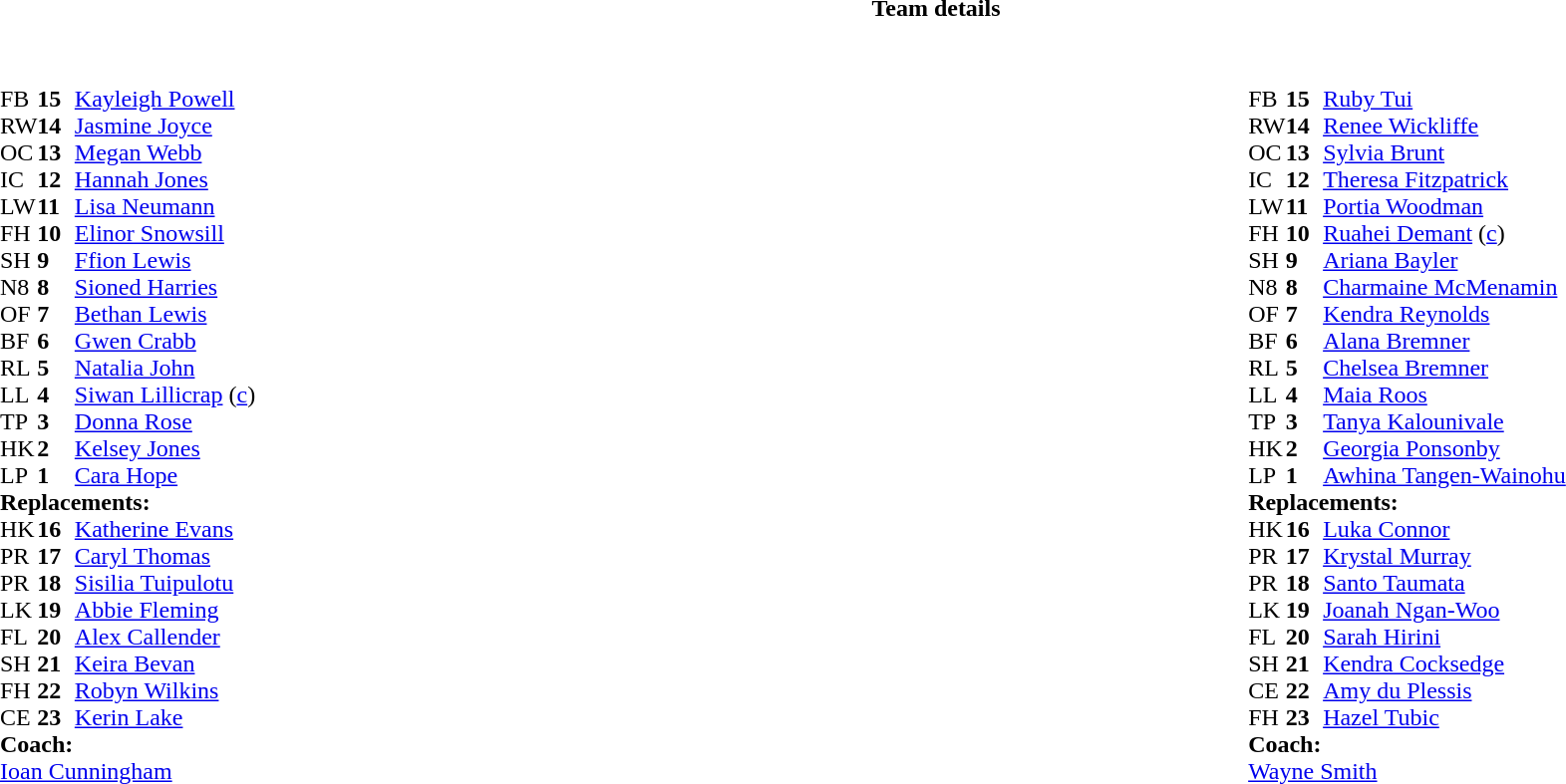<table border="0" style="width:100%">
<tr>
<th>Team details</th>
</tr>
<tr>
<td><br><table style="width:100%">
<tr>
<td style="vertical-align:top;width:50%"><br><table cellspacing="0" cellpadding="0">
<tr>
<th width="25"></th>
<th width="25"></th>
</tr>
<tr>
<td style="vertical-align:top;width:0%"></td>
</tr>
<tr>
<td>FB</td>
<td><strong>15</strong></td>
<td><a href='#'>Kayleigh Powell</a></td>
</tr>
<tr>
<td>RW</td>
<td><strong>14</strong></td>
<td><a href='#'>Jasmine Joyce</a></td>
</tr>
<tr>
<td>OC</td>
<td><strong>13</strong></td>
<td><a href='#'>Megan Webb</a></td>
</tr>
<tr>
<td>IC</td>
<td><strong>12</strong></td>
<td><a href='#'>Hannah Jones</a></td>
<td></td>
<td></td>
</tr>
<tr>
<td>LW</td>
<td><strong>11</strong></td>
<td><a href='#'>Lisa Neumann</a></td>
</tr>
<tr>
<td>FH</td>
<td><strong>10</strong></td>
<td><a href='#'>Elinor Snowsill</a></td>
<td></td>
<td></td>
</tr>
<tr>
<td>SH</td>
<td><strong>9</strong></td>
<td><a href='#'>Ffion Lewis</a></td>
<td></td>
<td></td>
</tr>
<tr>
<td>N8</td>
<td><strong>8</strong></td>
<td><a href='#'>Sioned Harries</a></td>
</tr>
<tr>
<td>OF</td>
<td><strong>7</strong></td>
<td><a href='#'>Bethan Lewis</a></td>
</tr>
<tr>
<td>BF</td>
<td><strong>6</strong></td>
<td><a href='#'>Gwen Crabb</a></td>
</tr>
<tr>
<td>RL</td>
<td><strong>5</strong></td>
<td><a href='#'>Natalia John</a></td>
<td></td>
<td></td>
</tr>
<tr>
<td>LL</td>
<td><strong>4</strong></td>
<td><a href='#'>Siwan Lillicrap</a> (<a href='#'>c</a>)</td>
<td></td>
<td></td>
</tr>
<tr>
<td>TP</td>
<td><strong>3</strong></td>
<td><a href='#'>Donna Rose</a></td>
<td></td>
<td></td>
</tr>
<tr>
<td>HK</td>
<td><strong>2</strong></td>
<td><a href='#'>Kelsey Jones</a></td>
<td></td>
<td></td>
</tr>
<tr>
<td>LP</td>
<td><strong>1</strong></td>
<td><a href='#'>Cara Hope</a></td>
<td></td>
<td></td>
</tr>
<tr>
<td colspan=3><strong>Replacements:</strong></td>
</tr>
<tr>
<td>HK</td>
<td><strong>16</strong></td>
<td><a href='#'>Katherine Evans</a></td>
<td></td>
<td></td>
</tr>
<tr>
<td>PR</td>
<td><strong>17</strong></td>
<td><a href='#'>Caryl Thomas</a></td>
<td></td>
<td></td>
</tr>
<tr>
<td>PR</td>
<td><strong>18</strong></td>
<td><a href='#'>Sisilia Tuipulotu</a></td>
<td></td>
<td></td>
</tr>
<tr>
<td>LK</td>
<td><strong>19</strong></td>
<td><a href='#'>Abbie Fleming</a></td>
<td></td>
<td></td>
</tr>
<tr>
<td>FL</td>
<td><strong>20</strong></td>
<td><a href='#'>Alex Callender</a></td>
<td></td>
<td></td>
</tr>
<tr>
<td>SH</td>
<td><strong>21</strong></td>
<td><a href='#'>Keira Bevan</a></td>
<td></td>
<td></td>
</tr>
<tr>
<td>FH</td>
<td><strong>22</strong></td>
<td><a href='#'>Robyn Wilkins</a></td>
<td></td>
<td></td>
</tr>
<tr>
<td>CE</td>
<td><strong>23</strong></td>
<td><a href='#'>Kerin Lake</a></td>
<td></td>
<td></td>
</tr>
<tr>
<td colspan=3><strong>Coach:</strong></td>
</tr>
<tr>
<td colspan="4"> <a href='#'>Ioan Cunningham</a></td>
</tr>
</table>
</td>
<td style="vertical-align:top"></td>
<td style="vertical-align:top; width:50%"><br><table cellspacing="0" cellpadding="0" style="margin:auto">
<tr>
<th width="25"></th>
<th width="25"></th>
</tr>
<tr>
<td>FB</td>
<td><strong>15</strong></td>
<td><a href='#'>Ruby Tui</a></td>
</tr>
<tr>
<td>RW</td>
<td><strong>14</strong></td>
<td><a href='#'>Renee Wickliffe</a></td>
</tr>
<tr>
<td>OC</td>
<td><strong>13</strong></td>
<td><a href='#'>Sylvia Brunt</a></td>
<td></td>
<td></td>
</tr>
<tr>
<td>IC</td>
<td><strong>12</strong></td>
<td><a href='#'>Theresa Fitzpatrick</a></td>
<td></td>
<td></td>
</tr>
<tr>
<td>LW</td>
<td><strong>11</strong></td>
<td><a href='#'>Portia Woodman</a></td>
</tr>
<tr>
<td>FH</td>
<td><strong>10</strong></td>
<td><a href='#'>Ruahei Demant</a>  (<a href='#'>c</a>)</td>
</tr>
<tr>
<td>SH</td>
<td><strong>9</strong></td>
<td><a href='#'>Ariana Bayler</a></td>
<td></td>
<td></td>
</tr>
<tr>
<td>N8</td>
<td><strong>8</strong></td>
<td><a href='#'>Charmaine McMenamin</a></td>
<td></td>
</tr>
<tr>
<td>OF</td>
<td><strong>7</strong></td>
<td><a href='#'>Kendra Reynolds</a></td>
</tr>
<tr>
<td>BF</td>
<td><strong>6</strong></td>
<td><a href='#'>Alana Bremner</a></td>
<td></td>
<td></td>
</tr>
<tr>
<td>RL</td>
<td><strong>5</strong></td>
<td><a href='#'>Chelsea Bremner</a></td>
</tr>
<tr>
<td>LL</td>
<td><strong>4</strong></td>
<td><a href='#'>Maia Roos</a></td>
</tr>
<tr>
<td>TP</td>
<td><strong>3</strong></td>
<td><a href='#'>Tanya Kalounivale</a></td>
<td></td>
<td></td>
</tr>
<tr>
<td>HK</td>
<td><strong>2</strong></td>
<td><a href='#'>Georgia Ponsonby</a></td>
<td></td>
<td></td>
</tr>
<tr>
<td>LP</td>
<td><strong>1</strong></td>
<td><a href='#'>Awhina Tangen-Wainohu</a></td>
<td></td>
<td></td>
</tr>
<tr>
<td colspan=3><strong>Replacements:</strong></td>
</tr>
<tr>
<td>HK</td>
<td><strong>16</strong></td>
<td><a href='#'>Luka Connor</a></td>
<td></td>
<td></td>
</tr>
<tr>
<td>PR</td>
<td><strong>17</strong></td>
<td><a href='#'>Krystal Murray</a></td>
<td></td>
<td></td>
</tr>
<tr>
<td>PR</td>
<td><strong>18</strong></td>
<td><a href='#'>Santo Taumata</a></td>
<td></td>
<td></td>
</tr>
<tr>
<td>LK</td>
<td><strong>19</strong></td>
<td><a href='#'>Joanah Ngan-Woo</a></td>
<td></td>
<td></td>
</tr>
<tr>
<td>FL</td>
<td><strong>20</strong></td>
<td><a href='#'>Sarah Hirini</a></td>
<td></td>
<td></td>
</tr>
<tr>
<td>SH</td>
<td><strong>21</strong></td>
<td><a href='#'>Kendra Cocksedge</a></td>
<td></td>
<td></td>
</tr>
<tr>
<td>CE</td>
<td><strong>22</strong></td>
<td><a href='#'>Amy du Plessis</a></td>
<td></td>
<td></td>
</tr>
<tr>
<td>FH</td>
<td><strong>23</strong></td>
<td><a href='#'>Hazel Tubic</a></td>
<td></td>
<td></td>
</tr>
<tr>
<td colspan=3><strong>Coach:</strong></td>
</tr>
<tr>
<td colspan="4"> <a href='#'>Wayne Smith</a></td>
</tr>
</table>
</td>
</tr>
</table>
</td>
</tr>
</table>
